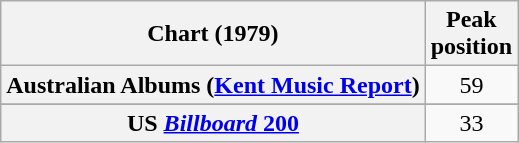<table class="wikitable sortable plainrowheaders" style="text-align:center">
<tr>
<th scope="col">Chart (1979)</th>
<th scope="col">Peak<br>position</th>
</tr>
<tr>
<th scope="row">Australian Albums (<a href='#'>Kent Music Report</a>)</th>
<td>59</td>
</tr>
<tr>
</tr>
<tr>
</tr>
<tr>
<th scope="row">US <a href='#'><em>Billboard</em> 200</a></th>
<td>33</td>
</tr>
</table>
